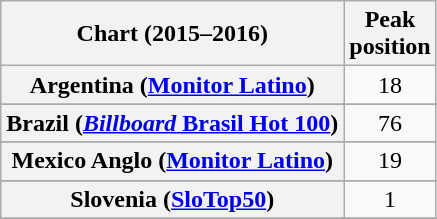<table class="wikitable sortable plainrowheaders" style="text-align:center">
<tr>
<th scope="col">Chart (2015–2016)</th>
<th scope="col">Peak<br>position</th>
</tr>
<tr>
<th scope="row">Argentina (<a href='#'>Monitor Latino</a>)</th>
<td>18</td>
</tr>
<tr>
</tr>
<tr>
</tr>
<tr>
</tr>
<tr>
</tr>
<tr>
<th scope="row">Brazil (<a href='#'><em>Billboard</em> Brasil Hot 100</a>)</th>
<td>76</td>
</tr>
<tr>
</tr>
<tr>
</tr>
<tr>
</tr>
<tr>
</tr>
<tr>
</tr>
<tr>
</tr>
<tr>
</tr>
<tr>
</tr>
<tr>
</tr>
<tr>
</tr>
<tr>
</tr>
<tr>
</tr>
<tr>
<th scope="row">Mexico Anglo (<a href='#'>Monitor Latino</a>)</th>
<td align=center>19</td>
</tr>
<tr>
</tr>
<tr>
</tr>
<tr>
</tr>
<tr>
</tr>
<tr>
</tr>
<tr>
</tr>
<tr>
</tr>
<tr>
</tr>
<tr>
<th scope="row">Slovenia (<a href='#'>SloTop50</a>)</th>
<td align=center>1</td>
</tr>
<tr>
</tr>
<tr>
</tr>
<tr>
</tr>
<tr>
</tr>
<tr>
</tr>
<tr>
</tr>
<tr>
</tr>
<tr>
</tr>
<tr>
</tr>
<tr>
</tr>
</table>
